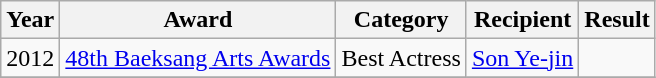<table class="wikitable">
<tr>
<th>Year</th>
<th>Award</th>
<th>Category</th>
<th>Recipient</th>
<th>Result</th>
</tr>
<tr>
<td>2012</td>
<td><a href='#'>48th Baeksang Arts Awards</a></td>
<td>Best Actress</td>
<td><a href='#'>Son Ye-jin</a></td>
<td></td>
</tr>
<tr>
</tr>
</table>
